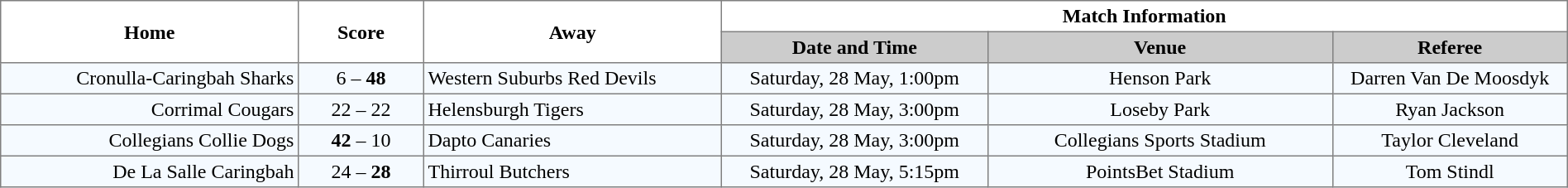<table border="1" cellpadding="3" cellspacing="0" width="100%" style="border-collapse:collapse;  text-align:center;">
<tr>
<th rowspan="2" width="19%">Home</th>
<th rowspan="2" width="8%">Score</th>
<th rowspan="2" width="19%">Away</th>
<th colspan="3">Match Information</th>
</tr>
<tr style="background:#CCCCCC">
<th width="17%">Date and Time</th>
<th width="22%">Venue</th>
<th width="50%">Referee</th>
</tr>
<tr style="text-align:center; background:#f5faff;">
<td align="right">Cronulla-Caringbah Sharks </td>
<td>6 – <strong>48</strong></td>
<td align="left"> Western Suburbs Red Devils</td>
<td>Saturday, 28 May, 1:00pm</td>
<td>Henson Park</td>
<td>Darren Van De Moosdyk</td>
</tr>
<tr style="text-align:center; background:#f5faff;">
<td align="right">Corrimal Cougars </td>
<td>22 – 22</td>
<td align="left"> Helensburgh Tigers</td>
<td>Saturday, 28 May, 3:00pm</td>
<td>Loseby Park</td>
<td>Ryan Jackson</td>
</tr>
<tr style="text-align:center; background:#f5faff;">
<td align="right">Collegians Collie Dogs </td>
<td><strong>42</strong> – 10</td>
<td align="left"> Dapto Canaries</td>
<td>Saturday, 28 May, 3:00pm</td>
<td>Collegians Sports Stadium</td>
<td>Taylor Cleveland</td>
</tr>
<tr style="text-align:center; background:#f5faff;">
<td align="right">De La Salle Caringbah </td>
<td>24 – <strong>28</strong></td>
<td align="left"> Thirroul Butchers</td>
<td>Saturday, 28 May, 5:15pm</td>
<td>PointsBet Stadium</td>
<td>Tom Stindl</td>
</tr>
</table>
